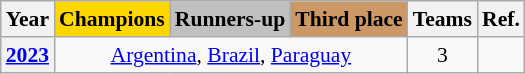<table class="wikitable" style="font-size:90%;text-align:center">
<tr>
<th>Year</th>
<th style=background:gold;">Champions</th>
<th style=background:silver;">Runners-up</th>
<th style=background:#c96;">Third place</th>
<th>Teams</th>
<th>Ref.</th>
</tr>
<tr>
<th> <a href='#'>2023</a></th>
<td colspan=3> <a href='#'>Argentina</a>,  <a href='#'>Brazil</a>,  <a href='#'>Paraguay</a></td>
<td>3</td>
<td></td>
</tr>
</table>
